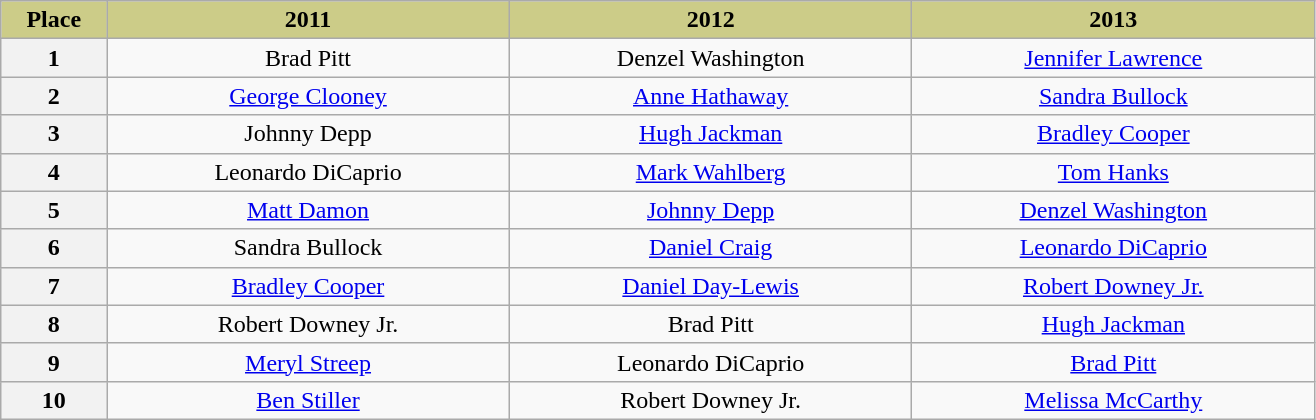<table class="wikitable" style="text-align:center">
<tr>
<th scope="col" style="background:#CC8" width="5%">Place</th>
<th scope="col" style="background:#CC8" width="19%">2011</th>
<th scope="col" style="background:#CC8" width="19%">2012</th>
<th scope="col" style="background:#CC8" width="19%">2013</th>
</tr>
<tr>
<th scope="row">1</th>
<td>Brad Pitt</td>
<td>Denzel Washington</td>
<td><a href='#'>Jennifer Lawrence</a></td>
</tr>
<tr>
<th scope="row">2</th>
<td><a href='#'>George Clooney</a></td>
<td><a href='#'>Anne Hathaway</a></td>
<td><a href='#'>Sandra Bullock</a></td>
</tr>
<tr>
<th scope="row">3</th>
<td>Johnny Depp</td>
<td><a href='#'>Hugh Jackman</a></td>
<td><a href='#'>Bradley Cooper</a></td>
</tr>
<tr>
<th scope="row">4</th>
<td>Leonardo DiCaprio</td>
<td><a href='#'>Mark Wahlberg</a></td>
<td><a href='#'>Tom Hanks</a></td>
</tr>
<tr>
<th scope="row">5</th>
<td><a href='#'>Matt Damon</a></td>
<td><a href='#'>Johnny Depp</a></td>
<td><a href='#'>Denzel Washington</a></td>
</tr>
<tr>
<th scope="row">6</th>
<td>Sandra Bullock</td>
<td><a href='#'>Daniel Craig</a></td>
<td><a href='#'>Leonardo DiCaprio</a></td>
</tr>
<tr>
<th scope="row">7</th>
<td><a href='#'>Bradley Cooper</a></td>
<td><a href='#'>Daniel Day-Lewis</a></td>
<td><a href='#'>Robert Downey Jr.</a></td>
</tr>
<tr>
<th scope="row">8</th>
<td>Robert Downey Jr.</td>
<td>Brad Pitt</td>
<td><a href='#'>Hugh Jackman</a></td>
</tr>
<tr>
<th scope="row">9</th>
<td><a href='#'>Meryl Streep</a></td>
<td>Leonardo DiCaprio</td>
<td><a href='#'>Brad Pitt</a></td>
</tr>
<tr>
<th scope="row">10</th>
<td><a href='#'>Ben Stiller</a></td>
<td>Robert Downey Jr.</td>
<td><a href='#'>Melissa McCarthy</a></td>
</tr>
</table>
